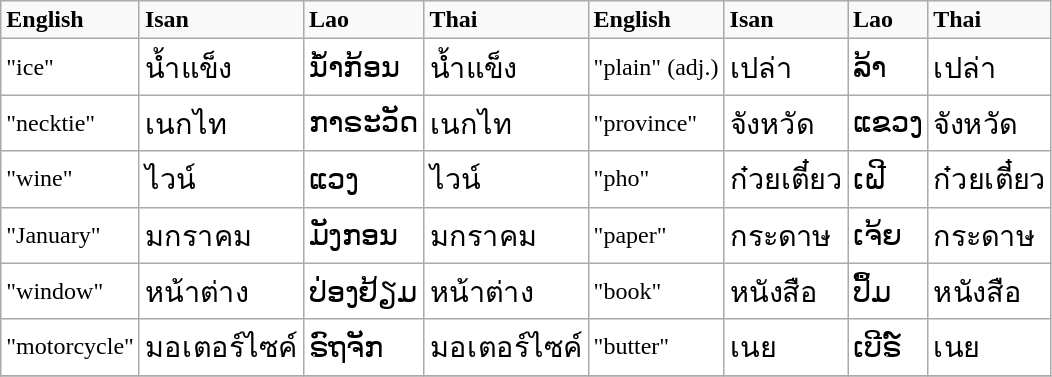<table class="wikitable">
<tr ----bgcolor="#eeeeee">
<td><strong>English</strong></td>
<td><strong>Isan</strong></td>
<td><strong>Lao</strong></td>
<td><strong>Thai</strong></td>
<td><strong>English</strong></td>
<td><strong>Isan</strong></td>
<td><strong>Lao</strong></td>
<td><strong>Thai</strong></td>
</tr>
<tr ---- bgcolor="#ffffff">
<td>"ice"</td>
<td><big>น้ำแข็ง</big> </td>
<td><big>ນ້ຳກ້ອນ</big> </td>
<td><big>น้ำแข็ง</big> </td>
<td>"plain" (adj.)</td>
<td><big>เปล่า</big> </td>
<td><big>ລ້າ</big> </td>
<td><big>เปล่า</big> </td>
</tr>
<tr ---- bgcolor="#ffffff">
<td>"necktie"</td>
<td><big>เนกไท</big> </td>
<td><big>ກາຣະວັດ</big> </td>
<td><big>เนกไท</big> </td>
<td>"province"</td>
<td><big>จังหวัด</big> </td>
<td><big>ແຂວງ</big> </td>
<td><big>จังหวัด</big> </td>
</tr>
<tr ---- bgcolor="#ffffff">
<td>"wine"</td>
<td><big>ไวน์</big> </td>
<td><big>ແວງ</big> </td>
<td><big>ไวน์</big> </td>
<td>"pho"</td>
<td><big>ก๋วยเตี๋ยว</big> </td>
<td><big>ເຝີ</big> </td>
<td><big>ก๋วยเตี๋ยว</big> </td>
</tr>
<tr ---- bgcolor="#ffffff">
<td>"January"</td>
<td><big>มกราคม</big> </td>
<td><big>ມັງກອນ</big> </td>
<td><big>มกราคม</big> </td>
<td>"paper"</td>
<td><big>กระดาษ</big> </td>
<td><big>ເຈ້ຍ</big> </td>
<td><big>กระดาษ</big> </td>
</tr>
<tr ---- bgcolor="#ffffff">
<td>"window"</td>
<td><big>หน้าต่าง</big> </td>
<td><big>ປ່ອງຢ້ຽມ</big> </td>
<td><big>หน้าต่าง</big> </td>
<td>"book"</td>
<td><big>หนังสือ</big> </td>
<td><big>ປຶ້ມ</big> </td>
<td><big>หนังสือ</big> </td>
</tr>
<tr ---- bgcolor="#ffffff">
<td>"motorcycle"</td>
<td><big>มอเตอร์ไซค์</big> </td>
<td><big>ຣົຖຈັກ</big> </td>
<td><big>มอเตอร์ไซค์</big> </td>
<td>"butter"</td>
<td><big>เนย</big> </td>
<td><big>ເບີຣ໌</big> </td>
<td><big>เนย</big> </td>
</tr>
<tr ---- bgcolor="#ffffff">
</tr>
</table>
